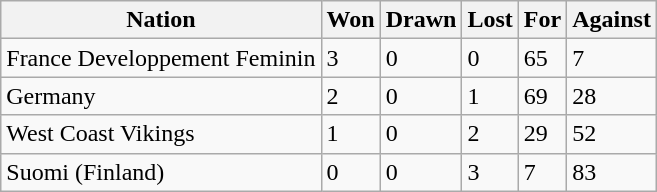<table class="wikitable">
<tr>
<th>Nation</th>
<th>Won</th>
<th>Drawn</th>
<th>Lost</th>
<th>For</th>
<th>Against</th>
</tr>
<tr>
<td>France Developpement Feminin</td>
<td>3</td>
<td>0</td>
<td>0</td>
<td>65</td>
<td>7</td>
</tr>
<tr>
<td>Germany</td>
<td>2</td>
<td>0</td>
<td>1</td>
<td>69</td>
<td>28</td>
</tr>
<tr>
<td>West Coast Vikings</td>
<td>1</td>
<td>0</td>
<td>2</td>
<td>29</td>
<td>52</td>
</tr>
<tr>
<td>Suomi (Finland)</td>
<td>0</td>
<td>0</td>
<td>3</td>
<td>7</td>
<td>83</td>
</tr>
</table>
